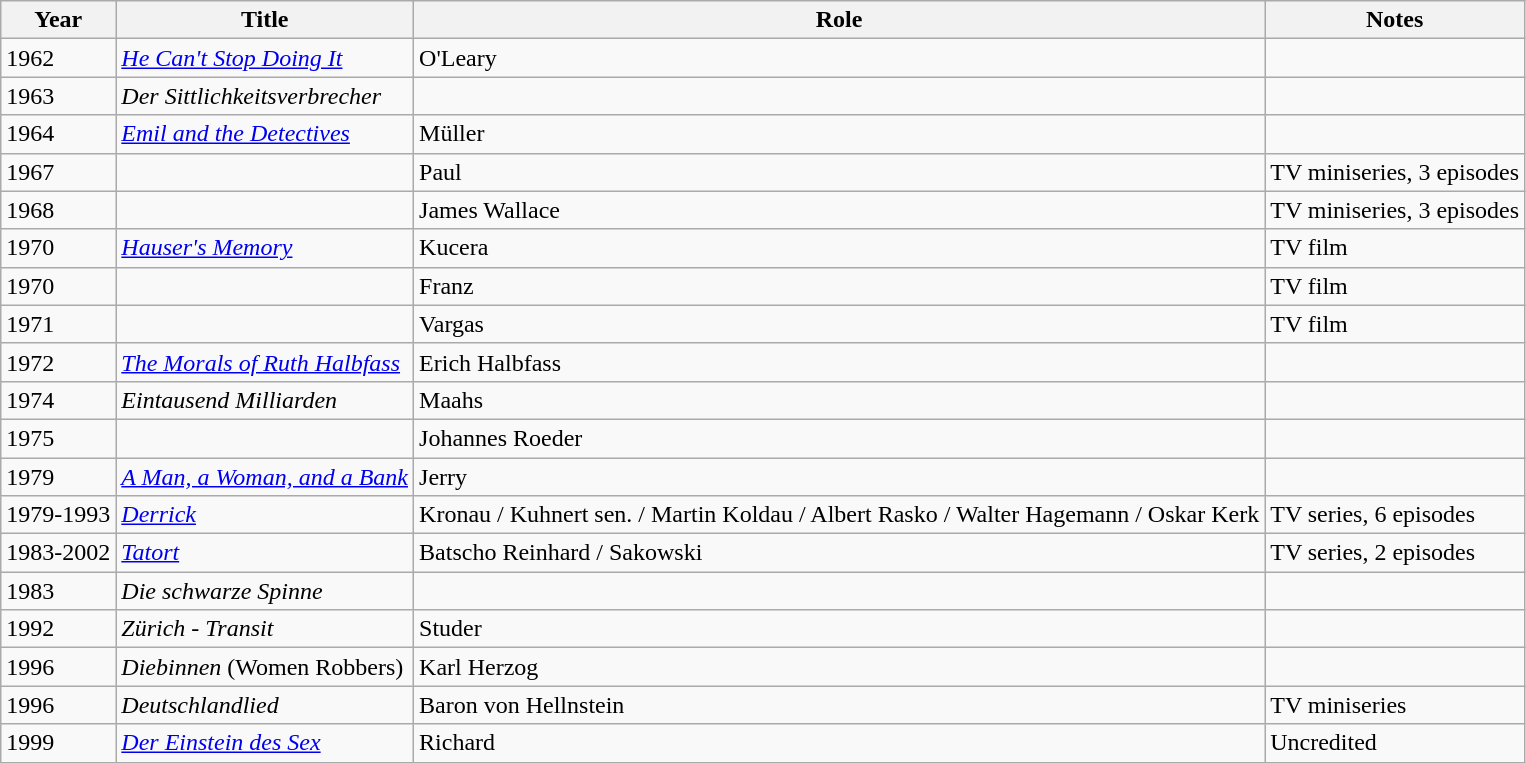<table class="wikitable">
<tr>
<th>Year</th>
<th>Title</th>
<th>Role</th>
<th>Notes</th>
</tr>
<tr>
<td>1962</td>
<td><em><a href='#'>He Can't Stop Doing It</a></em></td>
<td>O'Leary</td>
<td></td>
</tr>
<tr>
<td>1963</td>
<td><em>Der Sittlichkeitsverbrecher</em></td>
<td></td>
<td></td>
</tr>
<tr>
<td>1964</td>
<td><em><a href='#'>Emil and the Detectives</a></em></td>
<td>Müller</td>
<td></td>
</tr>
<tr>
<td>1967</td>
<td><em></em></td>
<td>Paul</td>
<td>TV miniseries, 3 episodes</td>
</tr>
<tr>
<td>1968</td>
<td><em></em></td>
<td>James Wallace</td>
<td>TV miniseries, 3 episodes</td>
</tr>
<tr>
<td>1970</td>
<td><em><a href='#'>Hauser's Memory</a></em></td>
<td>Kucera</td>
<td>TV film</td>
</tr>
<tr>
<td>1970</td>
<td><em></em></td>
<td>Franz</td>
<td>TV film</td>
</tr>
<tr>
<td>1971</td>
<td><em></em></td>
<td>Vargas</td>
<td>TV film</td>
</tr>
<tr>
<td>1972</td>
<td><em><a href='#'>The Morals of Ruth Halbfass</a></em></td>
<td>Erich Halbfass</td>
<td></td>
</tr>
<tr>
<td>1974</td>
<td><em>Eintausend Milliarden</em></td>
<td>Maahs</td>
<td></td>
</tr>
<tr>
<td>1975</td>
<td></td>
<td>Johannes Roeder</td>
<td></td>
</tr>
<tr>
<td>1979</td>
<td><em><a href='#'>A Man, a Woman, and a Bank</a></em></td>
<td>Jerry</td>
<td></td>
</tr>
<tr>
<td>1979-1993</td>
<td><em><a href='#'>Derrick</a></em></td>
<td>Kronau / Kuhnert sen. / Martin Koldau / Albert Rasko / Walter Hagemann / Oskar Kerk</td>
<td>TV series, 6 episodes</td>
</tr>
<tr>
<td>1983-2002</td>
<td><em><a href='#'>Tatort</a></em></td>
<td>Batscho Reinhard / Sakowski</td>
<td>TV series, 2 episodes</td>
</tr>
<tr>
<td>1983</td>
<td><em>Die schwarze Spinne</em></td>
<td></td>
<td></td>
</tr>
<tr>
<td>1992</td>
<td><em>Zürich - Transit</em></td>
<td>Studer</td>
<td></td>
</tr>
<tr>
<td>1996</td>
<td><em>Diebinnen</em> (Women Robbers)</td>
<td>Karl Herzog</td>
<td></td>
</tr>
<tr>
<td>1996</td>
<td><em>Deutschlandlied</em></td>
<td>Baron von Hellnstein</td>
<td>TV miniseries</td>
</tr>
<tr>
<td>1999</td>
<td><em><a href='#'>Der Einstein des Sex</a></em></td>
<td>Richard</td>
<td>Uncredited</td>
</tr>
</table>
